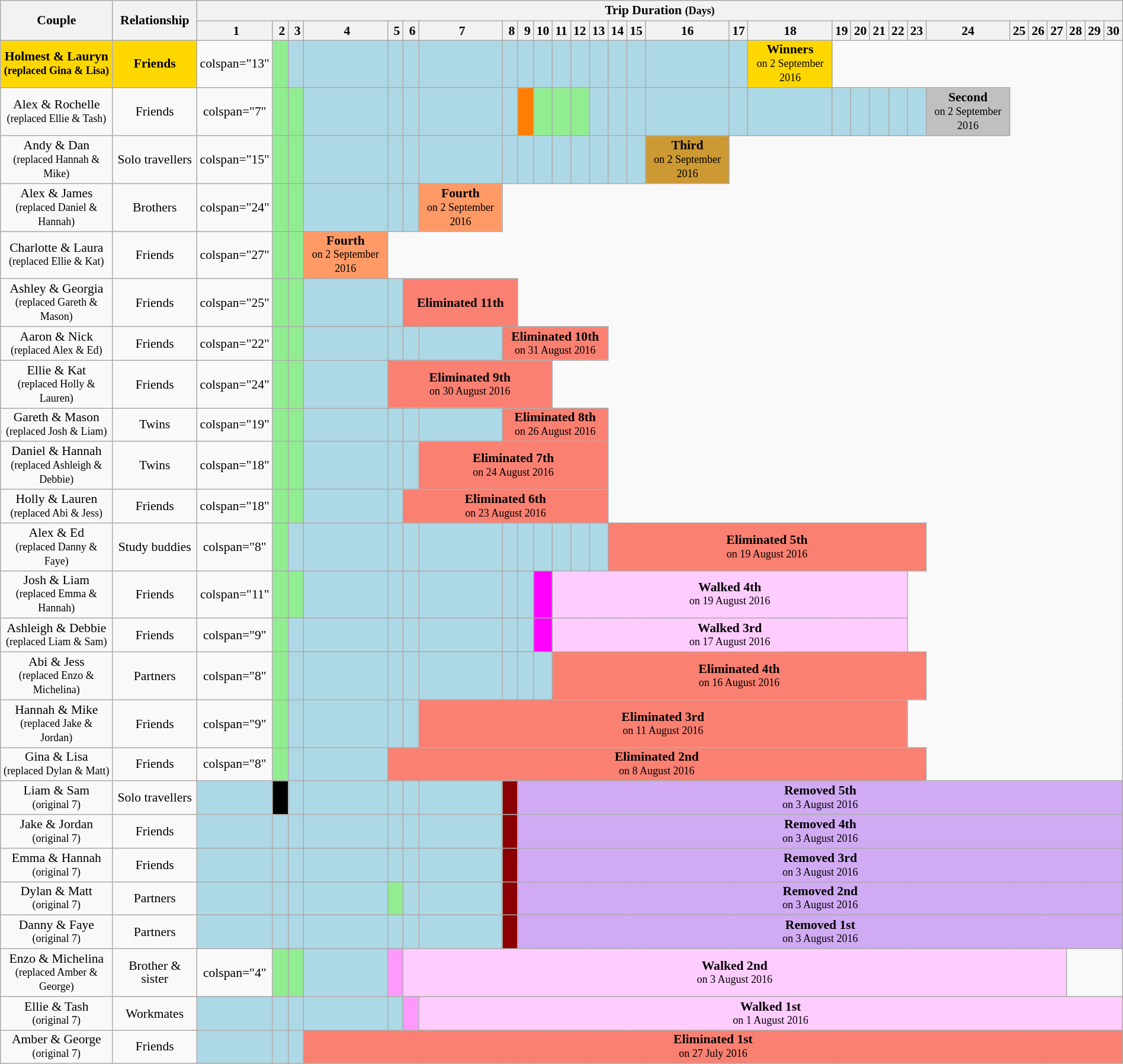<table class="wikitable" style="text-align:center; width:100%; font-size:90%; line-height:15px;">
<tr>
<th rowspan="2">Couple</th>
<th rowspan="2">Relationship</th>
<th colspan="30">Trip Duration <small>(Days)</small></th>
</tr>
<tr>
<th> 1</th>
<th> 2</th>
<th> 3</th>
<th> 4</th>
<th> 5</th>
<th> 6</th>
<th> 7</th>
<th> 8</th>
<th> 9</th>
<th>10</th>
<th>11</th>
<th>12</th>
<th>13</th>
<th>14</th>
<th>15</th>
<th>16</th>
<th>17</th>
<th>18</th>
<th>19</th>
<th>20</th>
<th>21</th>
<th>22</th>
<th>23</th>
<th>24</th>
<th>25</th>
<th>26</th>
<th>27</th>
<th>28</th>
<th>29</th>
<th>30</th>
</tr>
<tr>
<td style="background:gold;"><strong>Holmest & Lauryn <br><small>(replaced Gina & Lisa)</small></strong></td>
<td style="background:gold;"><strong>Friends</strong></td>
<td>colspan="13" </td>
<td style="background:lightgreen;"></td>
<td style="background:lightblue;"></td>
<td style="background:lightblue;"></td>
<td style="background:lightblue;"></td>
<td style="background:lightblue;"></td>
<td style="background:lightblue;"></td>
<td style="background:lightblue;"></td>
<td style="background:lightblue;"></td>
<td style="background:lightblue;"></td>
<td style="background:lightblue;"></td>
<td style="background:lightblue;"></td>
<td style="background:lightblue;"></td>
<td style="background:lightblue;"></td>
<td style="background:lightblue;"></td>
<td style="background:lightblue;"></td>
<td style="background:lightblue;"></td>
<td style="background:gold;"><strong>Winners</strong><br><small>on 2 September 2016</small></td>
</tr>
<tr>
<td>Alex & Rochelle<br><small>(replaced Ellie & Tash)</small></td>
<td>Friends</td>
<td>colspan="7" </td>
<td style="background:lightgreen;"></td>
<td style="background:lightgreen;"></td>
<td style="background:lightblue;"></td>
<td style="background:lightblue;"></td>
<td style="background:lightblue;"></td>
<td style="background:lightblue;"></td>
<td style="background:lightblue;"></td>
<td style="background:#ff7e00;"></td>
<td style="background:lightgreen;"></td>
<td style="background:lightgreen;"></td>
<td style="background:lightgreen;"></td>
<td style="background:lightblue;"></td>
<td style="background:lightblue;"></td>
<td style="background:lightblue;"></td>
<td style="background:lightblue;"></td>
<td style="background:lightblue;"></td>
<td style="background:lightblue;"></td>
<td style="background:lightblue;"></td>
<td style="background:lightblue;"></td>
<td style="background:lightblue;"></td>
<td style="background:lightblue;"></td>
<td style="background:lightblue;"></td>
<td style="background:silver;"><strong>Second</strong><br><small>on 2 September 2016</small></td>
</tr>
<tr>
<td>Andy & Dan<br><small>(replaced Hannah & Mike)</small></td>
<td>Solo travellers</td>
<td>colspan="15" </td>
<td style="background:lightgreen;"></td>
<td style="background:lightgreen;"></td>
<td style="background:lightblue;"></td>
<td style="background:lightblue;"></td>
<td style="background:lightblue;"></td>
<td style="background:lightblue;"></td>
<td style="background:lightblue;"></td>
<td style="background:lightblue;"></td>
<td style="background:lightblue;"></td>
<td style="background:lightblue;"></td>
<td style="background:lightblue;"></td>
<td style="background:lightblue;"></td>
<td style="background:lightblue;"></td>
<td style="background:lightblue;"></td>
<td style="background:#cc9933;"><strong>Third</strong><br><small>on 2 September 2016</small></td>
</tr>
<tr>
<td>Alex & James<br><small>(replaced Daniel & Hannah)</small></td>
<td>Brothers</td>
<td>colspan="24" </td>
<td style="background:lightgreen;"></td>
<td style="background:lightgreen;"></td>
<td style="background:lightblue;"></td>
<td style="background:lightblue;"></td>
<td style="background:lightblue;"></td>
<td style="background:#ff9966;"><strong>Fourth</strong><br><small>on 2 September 2016</small></td>
</tr>
<tr>
<td>Charlotte & Laura<br><small>(replaced Ellie & Kat)</small></td>
<td>Friends</td>
<td>colspan="27" </td>
<td style="background:lightgreen;"></td>
<td style="background:lightgreen;"></td>
<td style="background:#ff9966;"><strong>Fourth</strong><br><small>on 2 September 2016</small></td>
</tr>
<tr>
<td>Ashley & Georgia<br><small>(replaced Gareth & Mason)</small></td>
<td>Friends</td>
<td>colspan="25" </td>
<td style="background:lightgreen;"></td>
<td style="background:lightgreen;"></td>
<td style="background:lightblue;"></td>
<td style="background:lightblue;"></td>
<td colspan="3" style="background:salmon;"><strong>Eliminated 11th</strong><br><small></small></td>
</tr>
<tr>
<td>Aaron & Nick<br><small>(replaced Alex & Ed)</small></td>
<td>Friends</td>
<td>colspan="22" </td>
<td style="background:lightgreen;"></td>
<td style="background:lightgreen;"></td>
<td style="background:lightblue;"></td>
<td style="background:lightblue;"></td>
<td style="background:lightblue;"></td>
<td style="background:lightblue;"></td>
<td colspan="6" style="background:salmon;"><strong>Eliminated 10th</strong><br><small>on 31 August 2016</small></td>
</tr>
<tr>
<td>Ellie & Kat<br><small>(replaced Holly & Lauren)</small></td>
<td>Friends</td>
<td>colspan="24" </td>
<td style="background:lightgreen;"></td>
<td style="background:lightgreen;"></td>
<td style="background:lightblue;"></td>
<td colspan="6" style="background:salmon;"><strong>Eliminated 9th</strong><br><small>on 30 August 2016</small></td>
</tr>
<tr>
<td>Gareth & Mason<br><small>(replaced Josh & Liam)</small></td>
<td>Twins</td>
<td>colspan="19" </td>
<td style="background:lightgreen;"></td>
<td style="background:lightgreen;"></td>
<td style="background:lightblue;"></td>
<td style="background:lightblue;"></td>
<td style="background:lightblue;"></td>
<td style="background:lightblue;"></td>
<td colspan="6" style="background:salmon;"><strong>Eliminated 8th</strong><br><small>on 26 August 2016</small></td>
</tr>
<tr>
<td>Daniel & Hannah<br><small>(replaced Ashleigh & Debbie)</small></td>
<td>Twins</td>
<td>colspan="18" </td>
<td style="background:lightgreen;"></td>
<td style="background:lightgreen;"></td>
<td style="background:lightblue;"></td>
<td style="background:lightblue;"></td>
<td style="background:lightblue;"></td>
<td colspan="7" style="background:salmon;"><strong>Eliminated 7th</strong><br><small>on 24 August 2016</small></td>
</tr>
<tr>
<td>Holly & Lauren<br><small>(replaced Abi & Jess)</small></td>
<td>Friends</td>
<td>colspan="18" </td>
<td style="background:lightgreen;"></td>
<td style="background:lightgreen;"></td>
<td style="background:lightblue;"></td>
<td style="background:lightblue;"></td>
<td colspan="8" style="background:salmon;"><strong>Eliminated 6th</strong><br><small>on 23 August 2016</small></td>
</tr>
<tr>
<td>Alex & Ed<br><small>(replaced  Danny & Faye)</small></td>
<td>Study buddies</td>
<td>colspan="8" </td>
<td style="background:lightgreen;"></td>
<td style="background:lightblue;"></td>
<td style="background:lightblue;"></td>
<td style="background:lightblue;"></td>
<td style="background:lightblue;"></td>
<td style="background:lightblue;"></td>
<td style="background:lightblue;"></td>
<td style="background:lightblue;"></td>
<td style="background:lightblue;"></td>
<td style="background:lightblue;"></td>
<td style="background:lightblue;"></td>
<td style="background:lightblue;"></td>
<td colspan="10" style="background:salmon;"><strong>Eliminated 5th</strong><br><small>on 19 August 2016</small></td>
</tr>
<tr>
<td>Josh & Liam<br><small>(replaced Emma & Hannah)</small></td>
<td>Friends</td>
<td>colspan="11" </td>
<td style="background:lightgreen;"></td>
<td style="background:lightgreen;"></td>
<td style="background:lightblue;"></td>
<td style="background:lightblue;"></td>
<td style="background:lightblue;"></td>
<td style="background:lightblue;"></td>
<td style="background:lightblue;"></td>
<td style="background:lightblue;"></td>
<td style="background:#ff00ff;"></td>
<td colspan="12" style="background:#ffccff;"><strong>Walked 4th</strong><br><small>on 19 August 2016</small></td>
</tr>
<tr>
<td>Ashleigh & Debbie<br><small>(replaced Liam & Sam)</small></td>
<td>Friends</td>
<td>colspan="9" </td>
<td style="background:lightgreen;"></td>
<td style="background:lightblue;"></td>
<td style="background:lightblue;"></td>
<td style="background:lightblue;"></td>
<td style="background:lightblue;"></td>
<td style="background:lightblue;"></td>
<td style="background:lightblue;"></td>
<td style="background:lightblue;"></td>
<td style="background:#ff00ff;"></td>
<td colspan="12" style="background:#ffccff;"><strong>Walked 3rd</strong><br><small>on 17 August 2016</small></td>
</tr>
<tr>
<td>Abi & Jess<br><small>(replaced Enzo & Michelina)</small></td>
<td>Partners</td>
<td>colspan="8" </td>
<td style="background:lightgreen;"></td>
<td style="background:lightblue;"></td>
<td style="background:lightblue;"></td>
<td style="background:lightblue;"></td>
<td style="background:lightblue;"></td>
<td style="background:lightblue;"></td>
<td style="background:lightblue;"></td>
<td style="background:lightblue;"></td>
<td style="background:lightblue;"></td>
<td colspan="13" style="background:salmon;"><strong>Eliminated 4th</strong><br><small>on 16 August 2016</small></td>
</tr>
<tr>
<td>Hannah & Mike<br><small>(replaced Jake & Jordan)</small></td>
<td>Friends</td>
<td>colspan="9" </td>
<td style="background:lightgreen;"></td>
<td style="background:lightblue;"></td>
<td style="background:lightblue;"></td>
<td style="background:lightblue;"></td>
<td style="background:lightblue;"></td>
<td colspan="16" style="background:salmon;"><strong>Eliminated 3rd</strong><br><small>on 11 August 2016</small></td>
</tr>
<tr>
<td>Gina & Lisa<br><small>(replaced Dylan & Matt)</small></td>
<td>Friends</td>
<td>colspan="8" </td>
<td style="background:lightgreen;"></td>
<td style="background:lightblue;"></td>
<td style="background:lightblue;"></td>
<td colspan="19" style="background:salmon;"><strong>Eliminated 2nd</strong><br><small>on 8 August 2016</small></td>
</tr>
<tr>
<td>Liam & Sam<br><small>(original 7)</small></td>
<td>Solo travellers</td>
<td style="background:lightblue;"></td>
<td style="background:black;"></td>
<td style="background:lightblue;"></td>
<td style="background:lightblue;"></td>
<td style="background:lightblue;"></td>
<td style="background:lightblue;"></td>
<td style="background:lightblue;"></td>
<td style="background:darkred;"></td>
<td colspan="22" style="background:#d0aaf3;"><strong>Removed 5th</strong><br><small>on 3 August 2016</small></td>
</tr>
<tr>
<td>Jake & Jordan<br><small>(original 7)</small></td>
<td>Friends</td>
<td style="background:lightblue;"></td>
<td style="background:lightblue;"></td>
<td style="background:lightblue;"></td>
<td style="background:lightblue;"></td>
<td style="background:lightblue;"></td>
<td style="background:lightblue;"></td>
<td style="background:lightblue;"></td>
<td style="background:darkred;"></td>
<td colspan="22" style="background:#d0aaf3;"><strong>Removed 4th</strong><br><small>on 3 August 2016</small></td>
</tr>
<tr>
<td>Emma & Hannah<br><small>(original 7)</small></td>
<td>Friends</td>
<td style="background:lightblue;"></td>
<td style="background:lightblue;"></td>
<td style="background:lightblue;"></td>
<td style="background:lightblue;"></td>
<td style="background:lightblue;"></td>
<td style="background:lightblue;"></td>
<td style="background:lightblue;"></td>
<td style="background:darkred;"></td>
<td colspan="22" style="background:#d0aaf3;"><strong>Removed 3rd</strong><br><small>on 3 August 2016</small></td>
</tr>
<tr>
<td>Dylan & Matt<br><small>(original 7)</small></td>
<td>Partners</td>
<td style="background:lightblue;"></td>
<td style="background:lightblue;"></td>
<td style="background:lightblue;"></td>
<td style="background:lightblue;"></td>
<td style="background:lightgreen;"></td>
<td style="background:lightblue;"></td>
<td style="background:lightblue;"></td>
<td style="background:darkred;"></td>
<td colspan="22" style="background:#d0aaf3;"><strong>Removed 2nd</strong><br><small>on 3 August 2016</small></td>
</tr>
<tr>
<td>Danny & Faye<br><small>(original 7)</small></td>
<td>Partners</td>
<td style="background:lightblue;"></td>
<td style="background:lightblue;"></td>
<td style="background:lightblue;"></td>
<td style="background:lightblue;"></td>
<td style="background:lightblue;"></td>
<td style="background:lightblue;"></td>
<td style="background:lightblue;"></td>
<td style="background:darkred;"></td>
<td colspan="22" style="background:#d0aaf3;"><strong>Removed 1st</strong><br><small>on 3 August 2016</small></td>
</tr>
<tr>
<td>Enzo & Michelina<br><small>(replaced Amber & George)</small></td>
<td>Brother & sister</td>
<td>colspan="4" </td>
<td style="background:lightgreen;"></td>
<td style="background:lightgreen;"></td>
<td style="background:lightblue;"></td>
<td style="background:#ff99ff;"></td>
<td colspan="22" style="background:#ffccff;"><strong>Walked 2nd</strong><br><small>on 3 August 2016</small></td>
</tr>
<tr>
<td>Ellie & Tash<br><small>(original 7)</small></td>
<td>Workmates</td>
<td style="background:lightblue;"></td>
<td style="background:lightblue;"></td>
<td style="background:lightblue;"></td>
<td style="background:lightblue;"></td>
<td style="background:lightblue;"></td>
<td style="background:#ff99ff;"></td>
<td colspan="24" style="background:#ffccff;"><strong>Walked 1st</strong><br><small>on 1 August 2016</small></td>
</tr>
<tr>
<td>Amber & George<br><small>(original 7)</small></td>
<td>Friends</td>
<td style="background:lightblue;"></td>
<td style="background:lightblue;"></td>
<td style="background:lightblue;"></td>
<td colspan="27" style="background:salmon;"><strong>Eliminated 1st</strong><br><small>on 27 July 2016</small></td>
</tr>
</table>
